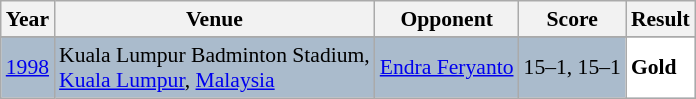<table class="sortable wikitable" style="font-size: 90%;">
<tr>
<th>Year</th>
<th>Venue</th>
<th>Opponent</th>
<th>Score</th>
<th>Result</th>
</tr>
<tr>
</tr>
<tr style="background:#AABBCC">
<td align="center"><a href='#'>1998</a></td>
<td align="left">Kuala Lumpur Badminton Stadium,<br><a href='#'>Kuala Lumpur</a>, <a href='#'>Malaysia</a></td>
<td align="left"> <a href='#'>Endra Feryanto</a></td>
<td align="left">15–1, 15–1</td>
<td style="text-align:left; background:white"> <strong>Gold</strong></td>
</tr>
</table>
